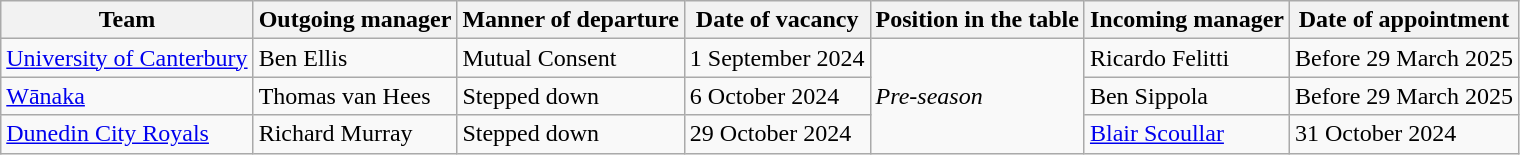<table class="wikitable">
<tr>
<th>Team</th>
<th>Outgoing manager</th>
<th>Manner of departure</th>
<th>Date of vacancy</th>
<th>Position in the table</th>
<th>Incoming manager</th>
<th>Date of appointment</th>
</tr>
<tr>
<td><a href='#'>University of Canterbury</a></td>
<td> Ben Ellis</td>
<td>Mutual Consent</td>
<td>1 September 2024</td>
<td rowspan="5"><em>Pre-season</em></td>
<td> Ricardo Felitti</td>
<td>Before 29 March 2025</td>
</tr>
<tr>
<td><a href='#'>Wānaka</a></td>
<td> Thomas van Hees</td>
<td>Stepped down</td>
<td>6 October 2024</td>
<td> Ben Sippola</td>
<td>Before 29 March 2025</td>
</tr>
<tr>
<td><a href='#'>Dunedin City Royals</a></td>
<td> Richard Murray</td>
<td>Stepped down</td>
<td>29 October 2024</td>
<td> <a href='#'>Blair Scoullar</a></td>
<td>31 October 2024</td>
</tr>
</table>
